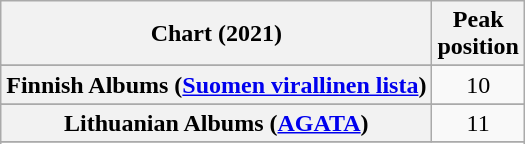<table class="wikitable sortable plainrowheaders" style="text-align:center">
<tr>
<th scope="col">Chart (2021)</th>
<th scope="col">Peak<br>position</th>
</tr>
<tr>
</tr>
<tr>
</tr>
<tr>
</tr>
<tr>
</tr>
<tr>
</tr>
<tr>
</tr>
<tr>
</tr>
<tr>
<th scope="row">Finnish Albums (<a href='#'>Suomen virallinen lista</a>)</th>
<td>10</td>
</tr>
<tr>
</tr>
<tr>
</tr>
<tr>
</tr>
<tr>
</tr>
<tr>
<th scope="row">Lithuanian Albums (<a href='#'>AGATA</a>)</th>
<td>11</td>
</tr>
<tr>
</tr>
<tr>
</tr>
<tr>
</tr>
<tr>
</tr>
<tr>
</tr>
<tr>
</tr>
<tr>
</tr>
<tr>
</tr>
</table>
